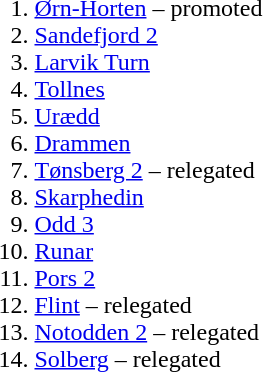<table class="nowrap">
<tr>
<td><br><ol><li><a href='#'>Ørn-Horten</a> – promoted</li><li><a href='#'>Sandefjord 2</a></li><li><a href='#'>Larvik Turn</a></li><li><a href='#'>Tollnes</a></li><li><a href='#'>Urædd</a></li><li><a href='#'>Drammen</a></li><li><a href='#'>Tønsberg 2</a> – relegated</li><li><a href='#'>Skarphedin</a></li><li><a href='#'>Odd 3</a></li><li><a href='#'>Runar</a></li><li><a href='#'>Pors 2</a></li><li><a href='#'>Flint</a> – relegated</li><li><a href='#'>Notodden 2</a> – relegated</li><li><a href='#'>Solberg</a> – relegated</li></ol></td>
</tr>
</table>
